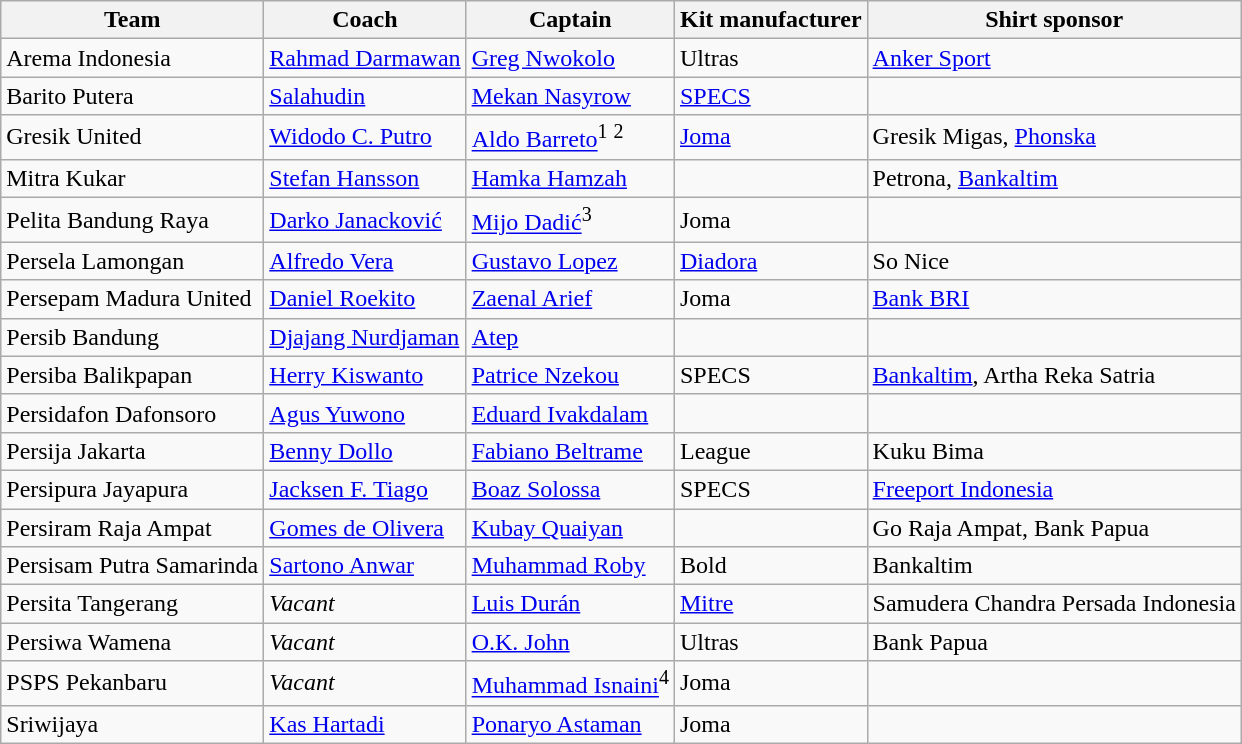<table class="wikitable sortable" style="text-align: left;">
<tr>
<th>Team</th>
<th>Coach</th>
<th>Captain</th>
<th>Kit manufacturer</th>
<th>Shirt sponsor</th>
</tr>
<tr>
<td>Arema Indonesia</td>
<td> <a href='#'>Rahmad Darmawan</a></td>
<td> <a href='#'>Greg Nwokolo</a></td>
<td>Ultras</td>
<td><a href='#'>Anker Sport</a></td>
</tr>
<tr>
<td>Barito Putera</td>
<td> <a href='#'>Salahudin</a></td>
<td> <a href='#'>Mekan Nasyrow</a></td>
<td><a href='#'>SPECS</a></td>
<td></td>
</tr>
<tr>
<td>Gresik United</td>
<td> <a href='#'>Widodo C. Putro</a></td>
<td> <a href='#'>Aldo Barreto</a><sup>1</sup> <sup>2</sup></td>
<td><a href='#'>Joma</a></td>
<td>Gresik Migas, <a href='#'>Phonska</a></td>
</tr>
<tr>
<td>Mitra Kukar</td>
<td> <a href='#'>Stefan Hansson</a></td>
<td> <a href='#'>Hamka Hamzah</a></td>
<td></td>
<td>Petrona, <a href='#'>Bankaltim</a></td>
</tr>
<tr>
<td>Pelita Bandung Raya</td>
<td> <a href='#'>Darko Janacković</a></td>
<td> <a href='#'>Mijo Dadić</a><sup>3</sup></td>
<td>Joma</td>
<td></td>
</tr>
<tr>
<td>Persela Lamongan</td>
<td> <a href='#'>Alfredo Vera</a></td>
<td> <a href='#'>Gustavo Lopez</a></td>
<td><a href='#'>Diadora</a></td>
<td>So Nice</td>
</tr>
<tr>
<td>Persepam Madura United</td>
<td> <a href='#'>Daniel Roekito</a></td>
<td> <a href='#'>Zaenal Arief</a></td>
<td>Joma</td>
<td><a href='#'>Bank BRI</a></td>
</tr>
<tr>
<td>Persib Bandung</td>
<td> <a href='#'>Djajang Nurdjaman</a></td>
<td> <a href='#'>Atep</a></td>
<td></td>
<td></td>
</tr>
<tr>
<td>Persiba Balikpapan</td>
<td> <a href='#'>Herry Kiswanto</a></td>
<td> <a href='#'>Patrice Nzekou</a></td>
<td>SPECS</td>
<td><a href='#'>Bankaltim</a>, Artha Reka Satria</td>
</tr>
<tr>
<td>Persidafon Dafonsoro</td>
<td> <a href='#'>Agus Yuwono</a></td>
<td> <a href='#'>Eduard Ivakdalam</a></td>
<td></td>
<td></td>
</tr>
<tr>
<td>Persija Jakarta</td>
<td> <a href='#'>Benny Dollo</a></td>
<td> <a href='#'>Fabiano Beltrame</a></td>
<td>League</td>
<td>Kuku Bima</td>
</tr>
<tr>
<td>Persipura Jayapura</td>
<td> <a href='#'>Jacksen F. Tiago</a></td>
<td> <a href='#'>Boaz Solossa</a></td>
<td>SPECS</td>
<td><a href='#'>Freeport Indonesia</a></td>
</tr>
<tr>
<td>Persiram Raja Ampat</td>
<td> <a href='#'>Gomes de Olivera</a></td>
<td> <a href='#'>Kubay Quaiyan</a></td>
<td></td>
<td>Go Raja Ampat, Bank Papua</td>
</tr>
<tr>
<td>Persisam Putra Samarinda</td>
<td> <a href='#'>Sartono Anwar</a></td>
<td> <a href='#'>Muhammad Roby</a></td>
<td>Bold</td>
<td>Bankaltim</td>
</tr>
<tr>
<td>Persita Tangerang</td>
<td><em>Vacant</em></td>
<td> <a href='#'>Luis Durán</a></td>
<td><a href='#'>Mitre</a></td>
<td>Samudera Chandra Persada Indonesia</td>
</tr>
<tr>
<td>Persiwa Wamena</td>
<td><em>Vacant</em></td>
<td> <a href='#'>O.K. John</a></td>
<td>Ultras</td>
<td>Bank Papua</td>
</tr>
<tr>
<td>PSPS Pekanbaru</td>
<td><em>Vacant</em></td>
<td> <a href='#'>Muhammad Isnaini</a><sup>4</sup></td>
<td>Joma</td>
<td></td>
</tr>
<tr>
<td>Sriwijaya</td>
<td> <a href='#'>Kas Hartadi</a></td>
<td> <a href='#'>Ponaryo Astaman</a></td>
<td>Joma</td>
<td></td>
</tr>
</table>
